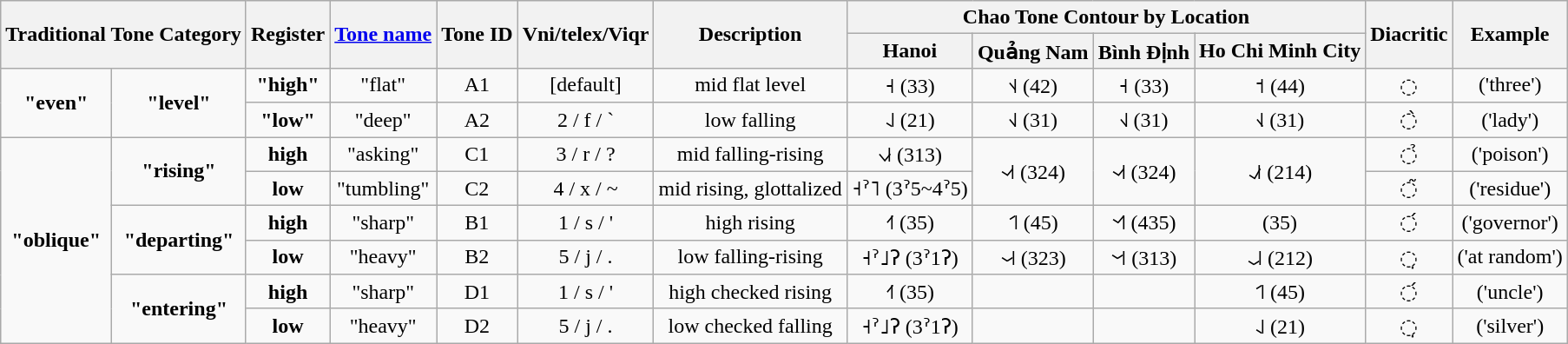<table class="wikitable" style="text-align: center;">
<tr>
<th rowspan="2" colspan="2">Traditional Tone Category</th>
<th rowspan="2">Register</th>
<th rowspan="2"><a href='#'>Tone name</a></th>
<th rowspan="2">Tone ID</th>
<th rowspan="2">Vni/telex/Viqr</th>
<th rowspan="2">Description</th>
<th colspan="4">Chao Tone Contour by Location</th>
<th rowspan="2">Diacritic</th>
<th rowspan="2">Example</th>
</tr>
<tr>
<th>Hanoi</th>
<th>Quảng Nam</th>
<th>Bình Định</th>
<th>Ho Chi Minh City</th>
</tr>
<tr>
<td rowspan="2"><strong>  "even"</strong></td>
<td rowspan="2"><strong>  "level"</strong></td>
<td><strong> "high"</strong></td>
<td> "flat"</td>
<td>A1</td>
<td>[default]</td>
<td>mid flat level</td>
<td>˧ (33)</td>
<td>˦˨ (42)</td>
<td>˧ (33)</td>
<td>˦ (44)</td>
<td style="text-align: center;">◌</td>
<td> ('three')</td>
</tr>
<tr>
<td><strong> "low"</strong></td>
<td> "deep"</td>
<td>A2</td>
<td>2 / f / `</td>
<td>low falling</td>
<td>˨˩ (21)</td>
<td>˧˩ (31)</td>
<td>˧˩ (31)</td>
<td>˧˩ (31)</td>
<td style="text-align: center;">◌̀</td>
<td> ('lady')</td>
</tr>
<tr>
<td rowspan="6"><strong>  "oblique"</strong></td>
<td rowspan="2"><strong>  "rising"</strong></td>
<td><strong>high</strong></td>
<td> "asking"</td>
<td>C1</td>
<td>3 / r / ?</td>
<td>mid falling-rising</td>
<td>˧˩˧ (313)</td>
<td rowspan="2">˧˨˦ (324)</td>
<td rowspan="2">˧˨˦ (324)</td>
<td rowspan="2">˨˩˦ (214)</td>
<td>◌̉</td>
<td> ('poison')</td>
</tr>
<tr>
<td><strong>low</strong></td>
<td> "tumbling"</td>
<td>C2</td>
<td>4 / x / ~</td>
<td>mid rising, glottalized</td>
<td>˧ˀ˥ (3ˀ5~4ˀ5)</td>
<td>◌̃</td>
<td> ('residue')</td>
</tr>
<tr>
<td rowspan="2"><strong>  "departing"</strong></td>
<td><strong>high</strong></td>
<td> "sharp"</td>
<td>B1</td>
<td>1 / s / '</td>
<td>high rising</td>
<td>˧˥ (35)</td>
<td>˦˥ (45)</td>
<td>˦˧˥ (435)</td>
<td> (35)</td>
<td style="text-align: center;">◌́</td>
<td> ('governor')</td>
</tr>
<tr>
<td><strong>low</strong></td>
<td> "heavy"</td>
<td>B2</td>
<td>5 / j / .</td>
<td>low falling-rising</td>
<td>˧ˀ˩ʔ (3ˀ1ʔ)</td>
<td>˧˨˧ (323)</td>
<td>˦˧˦ (313)</td>
<td>˨˩˨ (212)</td>
<td style="text-align: center;">◌̣</td>
<td> ('at random')</td>
</tr>
<tr>
<td rowspan="2"><strong>  "entering"</strong></td>
<td><strong>high</strong></td>
<td> "sharp"</td>
<td>D1</td>
<td>1 / s / '</td>
<td>high checked rising</td>
<td>˧˥ (35)</td>
<td></td>
<td></td>
<td>˦˥ (45)</td>
<td>◌́</td>
<td> ('uncle')</td>
</tr>
<tr>
<td><strong>low</strong></td>
<td> "heavy"</td>
<td>D2</td>
<td>5 / j / .</td>
<td>low checked falling</td>
<td>˧ˀ˩ʔ (3ˀ1ʔ)</td>
<td></td>
<td></td>
<td>˨˩ (21)</td>
<td>◌̣</td>
<td> ('silver')</td>
</tr>
</table>
